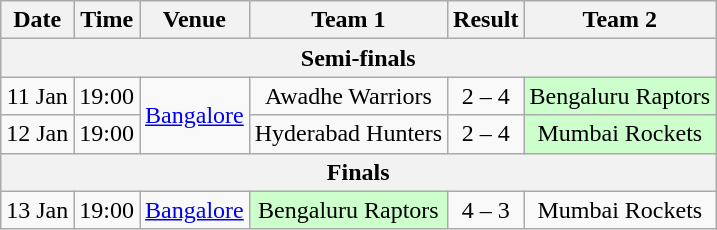<table class="wikitable" style="text-align: center;">
<tr>
<th>Date</th>
<th>Time</th>
<th>Venue</th>
<th>Team 1</th>
<th>Result</th>
<th>Team 2</th>
</tr>
<tr>
<th colspan="6">Semi-finals</th>
</tr>
<tr>
<td>11 Jan</td>
<td>19:00</td>
<td rowspan="2"><a href='#'>Bangalore</a></td>
<td>Awadhe Warriors</td>
<td>2 – 4</td>
<td style="background:#cfc;">Bengaluru Raptors</td>
</tr>
<tr>
<td>12 Jan</td>
<td>19:00</td>
<td>Hyderabad Hunters</td>
<td>2 – 4</td>
<td style="background:#cfc;">Mumbai Rockets</td>
</tr>
<tr>
<th colspan="6">Finals</th>
</tr>
<tr>
<td>13 Jan</td>
<td>19:00</td>
<td><a href='#'>Bangalore</a></td>
<td style="background:#cfc;">Bengaluru Raptors</td>
<td>4 – 3</td>
<td>Mumbai Rockets</td>
</tr>
</table>
